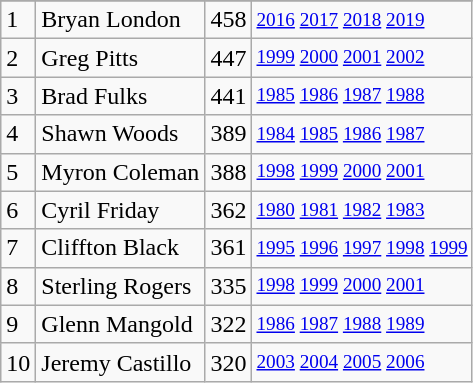<table class="wikitable">
<tr>
</tr>
<tr>
<td>1</td>
<td>Bryan London</td>
<td>458</td>
<td style="font-size:80%;"><a href='#'>2016</a> <a href='#'>2017</a> <a href='#'>2018</a> <a href='#'>2019</a></td>
</tr>
<tr>
<td>2</td>
<td>Greg Pitts</td>
<td>447</td>
<td style="font-size:80%;"><a href='#'>1999</a> <a href='#'>2000</a> <a href='#'>2001</a> <a href='#'>2002</a></td>
</tr>
<tr>
<td>3</td>
<td>Brad Fulks</td>
<td>441</td>
<td style="font-size:80%;"><a href='#'>1985</a> <a href='#'>1986</a> <a href='#'>1987</a> <a href='#'>1988</a></td>
</tr>
<tr>
<td>4</td>
<td>Shawn Woods</td>
<td>389</td>
<td style="font-size:80%;"><a href='#'>1984</a> <a href='#'>1985</a> <a href='#'>1986</a> <a href='#'>1987</a></td>
</tr>
<tr>
<td>5</td>
<td>Myron Coleman</td>
<td>388</td>
<td style="font-size:80%;"><a href='#'>1998</a> <a href='#'>1999</a> <a href='#'>2000</a> <a href='#'>2001</a></td>
</tr>
<tr>
<td>6</td>
<td>Cyril Friday</td>
<td>362</td>
<td style="font-size:80%;"><a href='#'>1980</a> <a href='#'>1981</a> <a href='#'>1982</a> <a href='#'>1983</a></td>
</tr>
<tr>
<td>7</td>
<td>Cliffton Black</td>
<td>361</td>
<td style="font-size:80%;"><a href='#'>1995</a> <a href='#'>1996</a> <a href='#'>1997</a> <a href='#'>1998</a> <a href='#'>1999</a></td>
</tr>
<tr>
<td>8</td>
<td>Sterling Rogers</td>
<td>335</td>
<td style="font-size:80%;"><a href='#'>1998</a> <a href='#'>1999</a> <a href='#'>2000</a> <a href='#'>2001</a></td>
</tr>
<tr>
<td>9</td>
<td>Glenn Mangold</td>
<td>322</td>
<td style="font-size:80%;"><a href='#'>1986</a> <a href='#'>1987</a> <a href='#'>1988</a> <a href='#'>1989</a></td>
</tr>
<tr>
<td>10</td>
<td>Jeremy Castillo</td>
<td>320</td>
<td style="font-size:80%;"><a href='#'>2003</a> <a href='#'>2004</a> <a href='#'>2005</a> <a href='#'>2006</a></td>
</tr>
</table>
